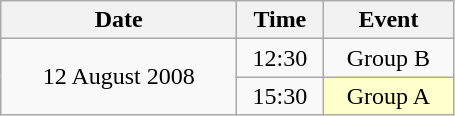<table class = "wikitable" style="text-align:center;">
<tr>
<th width=150>Date</th>
<th width=50>Time</th>
<th width=80>Event</th>
</tr>
<tr>
<td rowspan=2>12 August 2008</td>
<td>12:30</td>
<td>Group B</td>
</tr>
<tr>
<td>15:30</td>
<td bgcolor=ffffcc>Group A</td>
</tr>
</table>
